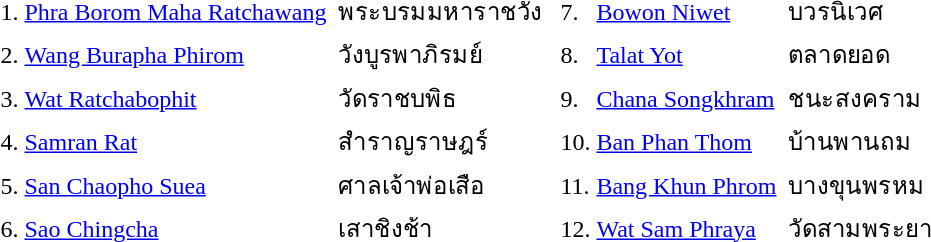<table>
<tr>
<td>1.</td>
<td><a href='#'>Phra Borom Maha Ratchawang</a> </td>
<td>พระบรมมหาราชวัง </td>
<td></td>
<td>7.</td>
<td><a href='#'>Bowon Niwet</a></td>
<td>บวรนิเวศ</td>
<td></td>
</tr>
<tr>
<td>2.</td>
<td><a href='#'>Wang Burapha Phirom</a></td>
<td>วังบูรพาภิรมย์</td>
<td></td>
<td>8.</td>
<td><a href='#'>Talat Yot</a></td>
<td>ตลาดยอด</td>
<td></td>
</tr>
<tr>
<td>3.</td>
<td><a href='#'>Wat Ratchabophit</a></td>
<td>วัดราชบพิธ</td>
<td></td>
<td>9.</td>
<td><a href='#'>Chana Songkhram</a></td>
<td>ชนะสงคราม</td>
<td></td>
</tr>
<tr>
<td>4.</td>
<td><a href='#'>Samran Rat</a></td>
<td>สำราญราษฎร์</td>
<td></td>
<td>10.</td>
<td><a href='#'>Ban Phan Thom</a></td>
<td>บ้านพานถม</td>
<td></td>
</tr>
<tr>
<td>5.</td>
<td><a href='#'>San Chaopho Suea</a></td>
<td>ศาลเจ้าพ่อเสือ</td>
<td></td>
<td>11.</td>
<td><a href='#'>Bang Khun Phrom</a> </td>
<td>บางขุนพรหม </td>
<td></td>
</tr>
<tr>
<td>6.</td>
<td><a href='#'>Sao Chingcha</a></td>
<td>เสาชิงช้า</td>
<td></td>
<td>12.</td>
<td><a href='#'>Wat Sam Phraya</a></td>
<td>วัดสามพระยา</td>
<td></td>
</tr>
</table>
